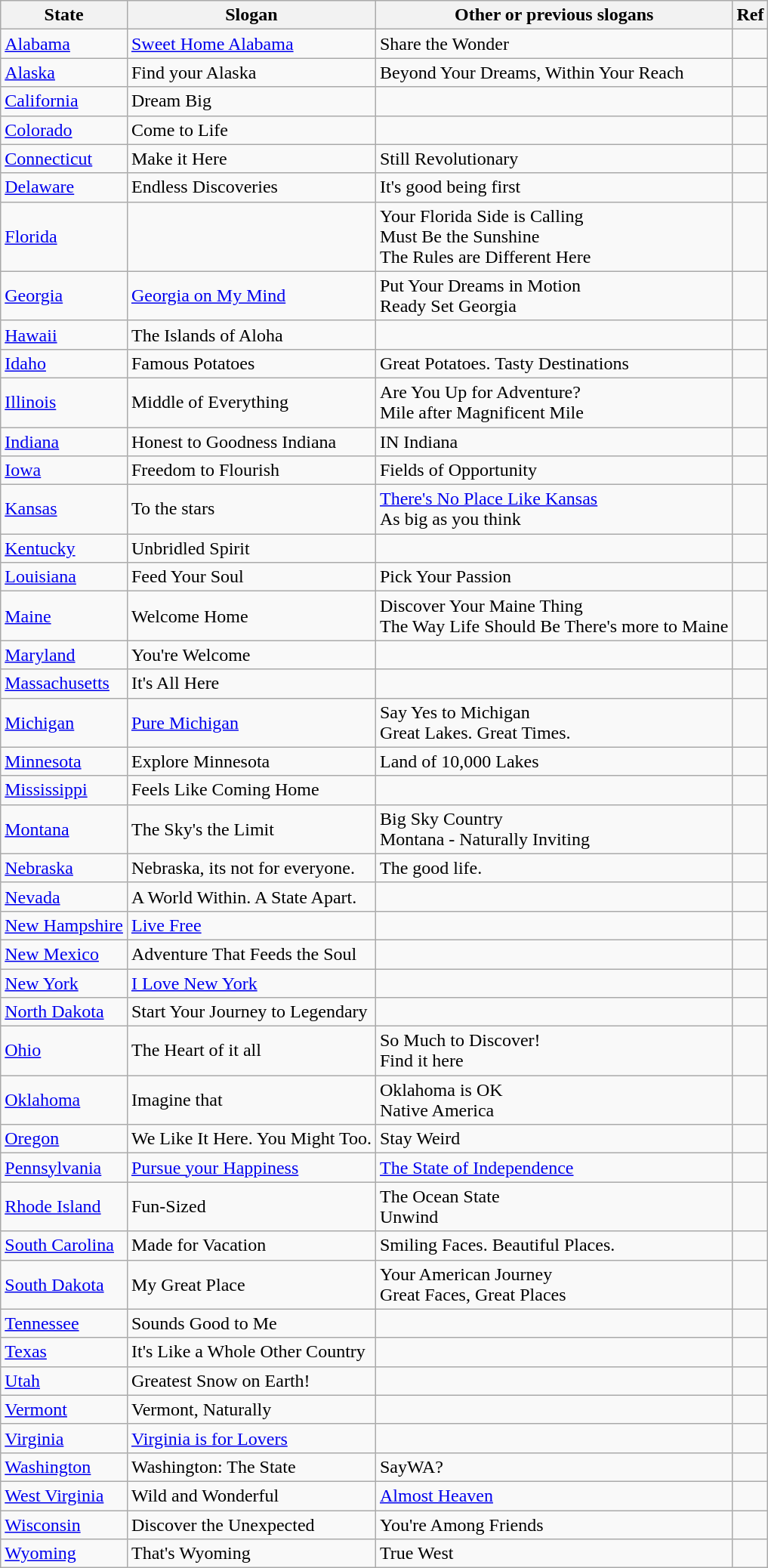<table class="wikitable">
<tr>
<th>State</th>
<th>Slogan</th>
<th>Other or previous slogans</th>
<th>Ref</th>
</tr>
<tr>
<td> <a href='#'>Alabama</a></td>
<td><a href='#'>Sweet Home Alabama</a></td>
<td>Share the Wonder</td>
<td></td>
</tr>
<tr>
<td> <a href='#'>Alaska</a></td>
<td>Find your Alaska</td>
<td>Beyond Your Dreams, Within Your Reach</td>
<td></td>
</tr>
<tr>
<td> <a href='#'>California</a></td>
<td>Dream Big</td>
<td></td>
<td></td>
</tr>
<tr>
<td> <a href='#'>Colorado</a></td>
<td>Come to Life</td>
<td></td>
<td></td>
</tr>
<tr>
<td> <a href='#'>Connecticut</a></td>
<td>Make it Here</td>
<td>Still Revolutionary</td>
<td></td>
</tr>
<tr>
<td> <a href='#'>Delaware</a></td>
<td>Endless Discoveries</td>
<td>It's good being first</td>
<td></td>
</tr>
<tr>
<td> <a href='#'>Florida</a></td>
<td></td>
<td>Your Florida Side is Calling<br>Must Be the Sunshine<br>The Rules are Different Here</td>
<td></td>
</tr>
<tr>
<td> <a href='#'>Georgia</a></td>
<td><a href='#'>Georgia on My Mind</a></td>
<td>Put Your Dreams in Motion<br>Ready Set Georgia</td>
<td></td>
</tr>
<tr>
<td> <a href='#'>Hawaii</a></td>
<td>The Islands of Aloha</td>
<td></td>
<td></td>
</tr>
<tr>
<td> <a href='#'>Idaho</a></td>
<td>Famous Potatoes</td>
<td>Great Potatoes. Tasty Destinations</td>
<td></td>
</tr>
<tr>
<td> <a href='#'>Illinois</a></td>
<td>Middle of Everything</td>
<td>Are You Up for Adventure?<br>Mile after Magnificent Mile</td>
<td></td>
</tr>
<tr>
<td> <a href='#'>Indiana</a></td>
<td>Honest to Goodness Indiana</td>
<td>IN Indiana</td>
<td></td>
</tr>
<tr>
<td> <a href='#'>Iowa</a></td>
<td>Freedom to Flourish</td>
<td>Fields of Opportunity</td>
<td></td>
</tr>
<tr>
<td> <a href='#'>Kansas</a></td>
<td>To the stars</td>
<td><a href='#'>There's No Place Like Kansas</a><br>As big as you think</td>
<td></td>
</tr>
<tr>
<td> <a href='#'>Kentucky</a></td>
<td>Unbridled Spirit</td>
<td></td>
<td></td>
</tr>
<tr>
<td> <a href='#'>Louisiana</a></td>
<td>Feed Your Soul</td>
<td>Pick Your Passion</td>
<td></td>
</tr>
<tr>
<td> <a href='#'>Maine</a></td>
<td>Welcome Home</td>
<td>Discover Your Maine Thing<br>The Way Life Should Be
There's more to Maine</td>
<td></td>
</tr>
<tr>
<td> <a href='#'>Maryland</a></td>
<td>You're Welcome</td>
<td></td>
<td></td>
</tr>
<tr>
<td> <a href='#'>Massachusetts</a></td>
<td>It's All Here</td>
<td></td>
<td></td>
</tr>
<tr>
<td> <a href='#'>Michigan</a></td>
<td><a href='#'>Pure Michigan</a></td>
<td>Say Yes to Michigan<br>Great Lakes. Great Times.</td>
<td></td>
</tr>
<tr>
<td> <a href='#'>Minnesota</a></td>
<td>Explore Minnesota</td>
<td>Land of 10,000 Lakes</td>
<td></td>
</tr>
<tr>
<td> <a href='#'>Mississippi</a></td>
<td>Feels Like Coming Home</td>
<td></td>
<td></td>
</tr>
<tr>
<td> <a href='#'>Montana</a></td>
<td>The Sky's the Limit</td>
<td>Big Sky Country<br>Montana - Naturally Inviting</td>
<td></td>
</tr>
<tr>
<td> <a href='#'>Nebraska</a></td>
<td>Nebraska, its not for everyone.</td>
<td>The good life.</td>
<td></td>
</tr>
<tr>
<td> <a href='#'>Nevada</a></td>
<td>A World Within. A State Apart.</td>
<td></td>
<td></td>
</tr>
<tr>
<td> <a href='#'>New Hampshire</a></td>
<td><a href='#'>Live Free</a></td>
<td></td>
<td></td>
</tr>
<tr>
<td> <a href='#'>New Mexico</a></td>
<td>Adventure That Feeds the Soul</td>
<td></td>
<td></td>
</tr>
<tr>
<td> <a href='#'>New York</a></td>
<td><a href='#'>I Love New York</a></td>
<td></td>
<td></td>
</tr>
<tr>
<td> <a href='#'>North Dakota</a></td>
<td>Start Your Journey to Legendary</td>
<td></td>
<td></td>
</tr>
<tr>
<td> <a href='#'>Ohio</a></td>
<td>The Heart of it all</td>
<td>So Much to Discover!<br>Find it here</td>
<td></td>
</tr>
<tr>
<td> <a href='#'>Oklahoma</a></td>
<td>Imagine that</td>
<td>Oklahoma is OK<br>Native America</td>
<td></td>
</tr>
<tr>
<td> <a href='#'>Oregon</a></td>
<td>We Like It Here. You Might Too.</td>
<td>Stay Weird</td>
<td></td>
</tr>
<tr>
<td> <a href='#'>Pennsylvania</a></td>
<td><a href='#'>Pursue your Happiness</a></td>
<td><a href='#'>The State of Independence</a></td>
<td></td>
</tr>
<tr>
<td> <a href='#'>Rhode Island</a></td>
<td>Fun-Sized</td>
<td>The Ocean State<br>Unwind</td>
<td></td>
</tr>
<tr>
<td> <a href='#'>South Carolina</a></td>
<td>Made for Vacation</td>
<td>Smiling Faces. Beautiful Places.</td>
<td></td>
</tr>
<tr>
<td> <a href='#'>South Dakota</a></td>
<td>My Great Place</td>
<td>Your American Journey<br>Great Faces, Great Places</td>
<td></td>
</tr>
<tr>
<td> <a href='#'>Tennessee</a></td>
<td>Sounds Good to Me</td>
<td></td>
<td></td>
</tr>
<tr>
<td> <a href='#'>Texas</a></td>
<td>It's Like a Whole Other Country</td>
<td></td>
<td></td>
</tr>
<tr>
<td> <a href='#'>Utah</a></td>
<td>Greatest Snow on Earth!</td>
<td></td>
<td></td>
</tr>
<tr>
<td> <a href='#'>Vermont</a></td>
<td>Vermont, Naturally</td>
<td></td>
<td></td>
</tr>
<tr>
<td> <a href='#'>Virginia</a></td>
<td><a href='#'>Virginia is for Lovers</a></td>
<td></td>
<td></td>
</tr>
<tr>
<td> <a href='#'>Washington</a></td>
<td>Washington: The State</td>
<td>SayWA?</td>
<td></td>
</tr>
<tr>
<td> <a href='#'>West Virginia</a></td>
<td>Wild and Wonderful</td>
<td><a href='#'>Almost Heaven</a></td>
<td></td>
</tr>
<tr>
<td> <a href='#'>Wisconsin</a></td>
<td>Discover the Unexpected</td>
<td>You're Among Friends</td>
<td></td>
</tr>
<tr>
<td> <a href='#'>Wyoming</a></td>
<td>That's Wyoming</td>
<td>True West</td>
<td></td>
</tr>
</table>
